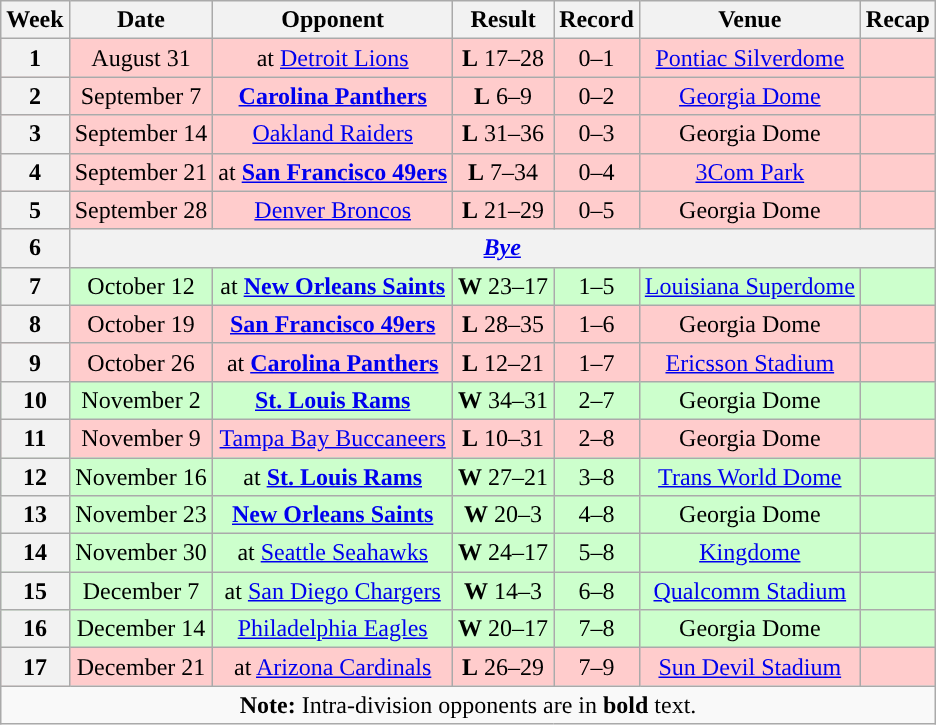<table class="wikitable" style="text-align:center">
<tr>
<th>Week</th>
<th>Date</th>
<th>Opponent</th>
<th>Result</th>
<th>Record</th>
<th>Venue</th>
<th>Recap</th>
</tr>
<tr style="background:#fcc">
<th>1</th>
<td>August 31</td>
<td>at <a href='#'>Detroit Lions</a></td>
<td><strong>L</strong> 17–28</td>
<td>0–1</td>
<td><a href='#'>Pontiac Silverdome</a></td>
<td></td>
</tr>
<tr style="background:#fcc">
<th>2</th>
<td>September 7</td>
<td><strong><a href='#'>Carolina Panthers</a></strong></td>
<td><strong>L</strong> 6–9</td>
<td>0–2</td>
<td><a href='#'>Georgia Dome</a></td>
<td></td>
</tr>
<tr style="background:#fcc">
<th>3</th>
<td>September 14</td>
<td><a href='#'>Oakland Raiders</a></td>
<td><strong>L</strong> 31–36</td>
<td>0–3</td>
<td>Georgia Dome</td>
<td></td>
</tr>
<tr style="background:#fcc">
<th>4</th>
<td>September 21</td>
<td>at <strong><a href='#'>San Francisco 49ers</a></strong></td>
<td><strong>L</strong> 7–34</td>
<td>0–4</td>
<td><a href='#'>3Com Park</a></td>
<td></td>
</tr>
<tr style="background:#fcc">
<th>5</th>
<td>September 28</td>
<td><a href='#'>Denver Broncos</a></td>
<td><strong>L</strong> 21–29</td>
<td>0–5</td>
<td>Georgia Dome</td>
<td></td>
</tr>
<tr>
<th>6</th>
<th colspan=6 style="text-align:center;"><em><a href='#'>Bye</a></em></th>
</tr>
<tr style="background:#cfc">
<th>7</th>
<td>October 12</td>
<td>at <strong><a href='#'>New Orleans Saints</a></strong></td>
<td><strong>W</strong> 23–17</td>
<td>1–5</td>
<td><a href='#'>Louisiana Superdome</a></td>
<td></td>
</tr>
<tr style="background:#fcc">
<th>8</th>
<td>October 19</td>
<td><strong><a href='#'>San Francisco 49ers</a></strong></td>
<td><strong>L</strong> 28–35</td>
<td>1–6</td>
<td>Georgia Dome</td>
<td></td>
</tr>
<tr style="background:#fcc">
<th>9</th>
<td>October 26</td>
<td>at <strong><a href='#'>Carolina Panthers</a></strong></td>
<td><strong>L</strong> 12–21</td>
<td>1–7</td>
<td><a href='#'>Ericsson Stadium</a></td>
<td></td>
</tr>
<tr style="background:#cfc">
<th>10</th>
<td>November 2</td>
<td><strong><a href='#'>St. Louis Rams</a></strong></td>
<td><strong>W</strong> 34–31</td>
<td>2–7</td>
<td>Georgia Dome</td>
<td></td>
</tr>
<tr style="background:#fcc">
<th>11</th>
<td>November 9</td>
<td><a href='#'>Tampa Bay Buccaneers</a></td>
<td><strong>L</strong> 10–31</td>
<td>2–8</td>
<td>Georgia Dome</td>
<td></td>
</tr>
<tr style="background:#cfc">
<th>12</th>
<td>November 16</td>
<td>at <strong><a href='#'>St. Louis Rams</a></strong></td>
<td><strong>W</strong> 27–21</td>
<td>3–8</td>
<td><a href='#'>Trans World Dome</a></td>
<td></td>
</tr>
<tr style="background:#cfc">
<th>13</th>
<td>November 23</td>
<td><strong><a href='#'>New Orleans Saints</a></strong></td>
<td><strong>W</strong> 20–3</td>
<td>4–8</td>
<td>Georgia Dome</td>
<td></td>
</tr>
<tr style="background:#cfc">
<th>14</th>
<td>November 30</td>
<td>at <a href='#'>Seattle Seahawks</a></td>
<td><strong>W</strong> 24–17</td>
<td>5–8</td>
<td><a href='#'>Kingdome</a></td>
<td></td>
</tr>
<tr style="background:#cfc">
<th>15</th>
<td>December 7</td>
<td>at <a href='#'>San Diego Chargers</a></td>
<td><strong>W</strong> 14–3</td>
<td>6–8</td>
<td><a href='#'>Qualcomm Stadium</a></td>
<td></td>
</tr>
<tr style="background:#cfc">
<th>16</th>
<td>December 14</td>
<td><a href='#'>Philadelphia Eagles</a></td>
<td><strong>W</strong> 20–17</td>
<td>7–8</td>
<td>Georgia Dome</td>
<td></td>
</tr>
<tr style="background:#fcc">
<th>17</th>
<td>December 21</td>
<td>at <a href='#'>Arizona Cardinals</a></td>
<td><strong>L</strong> 26–29</td>
<td>7–9</td>
<td><a href='#'>Sun Devil Stadium</a></td>
<td></td>
</tr>
<tr>
<td colspan="8"><strong>Note:</strong> Intra-division opponents are in <strong>bold</strong> text.</td>
</tr>
</table>
